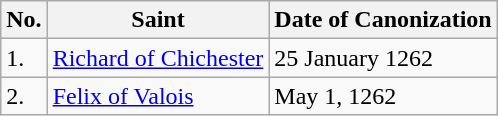<table class="wikitable">
<tr>
<th>No.</th>
<th>Saint</th>
<th>Date of Canonization</th>
</tr>
<tr>
<td>1.</td>
<td><a href='#'>Richard of Chichester</a></td>
<td>25 January 1262</td>
</tr>
<tr>
<td>2.</td>
<td><a href='#'>Felix of Valois</a></td>
<td>May 1, 1262</td>
</tr>
</table>
